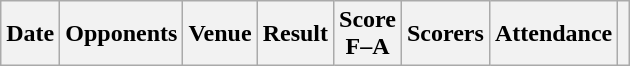<table class="wikitable plainrowheaders sortable" style="text-align:center">
<tr>
<th scope="col">Date</th>
<th scope="col">Opponents</th>
<th scope="col">Venue</th>
<th scope="col">Result</th>
<th scope="col">Score<br>F–A</th>
<th scope="col" class="unsortable">Scorers</th>
<th scope="col">Attendance</th>
<th scope="col" class="unsortable"></th>
</tr>
</table>
